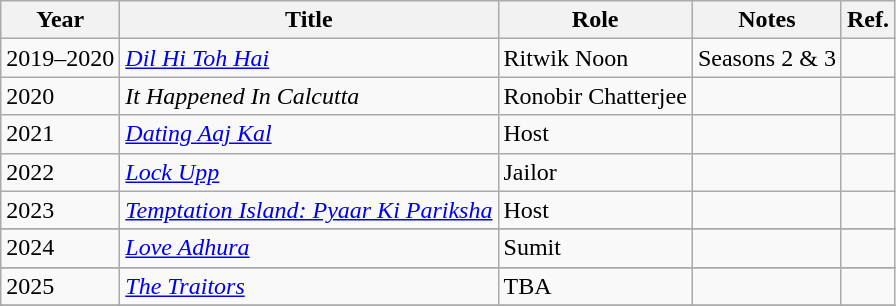<table class="wikitable sortable">
<tr>
<th>Year</th>
<th>Title</th>
<th>Role</th>
<th>Notes</th>
<th>Ref.</th>
</tr>
<tr>
<td>2019–2020</td>
<td><em><a href='#'>Dil Hi Toh Hai</a></em></td>
<td>Ritwik Noon</td>
<td>Seasons 2 & 3</td>
<td></td>
</tr>
<tr>
<td>2020</td>
<td><em>It Happened In Calcutta</em></td>
<td>Ronobir Chatterjee</td>
<td></td>
<td></td>
</tr>
<tr>
<td>2021</td>
<td><em><a href='#'>Dating Aaj Kal</a></em></td>
<td>Host</td>
<td></td>
<td></td>
</tr>
<tr>
<td>2022</td>
<td><em><a href='#'>Lock Upp</a></em></td>
<td>Jailor</td>
<td></td>
<td></td>
</tr>
<tr>
<td>2023</td>
<td><em><a href='#'>Temptation Island: Pyaar Ki Pariksha</a></em></td>
<td>Host</td>
<td></td>
<td></td>
</tr>
<tr>
</tr>
<tr>
<td>2024</td>
<td><em><a href='#'>Love Adhura</a></em></td>
<td>Sumit</td>
<td></td>
<td></td>
</tr>
<tr>
</tr>
<tr>
<td>2025</td>
<td><em><a href='#'>The Traitors</a></em></td>
<td>TBA</td>
<td></td>
<td></td>
</tr>
<tr>
</tr>
</table>
